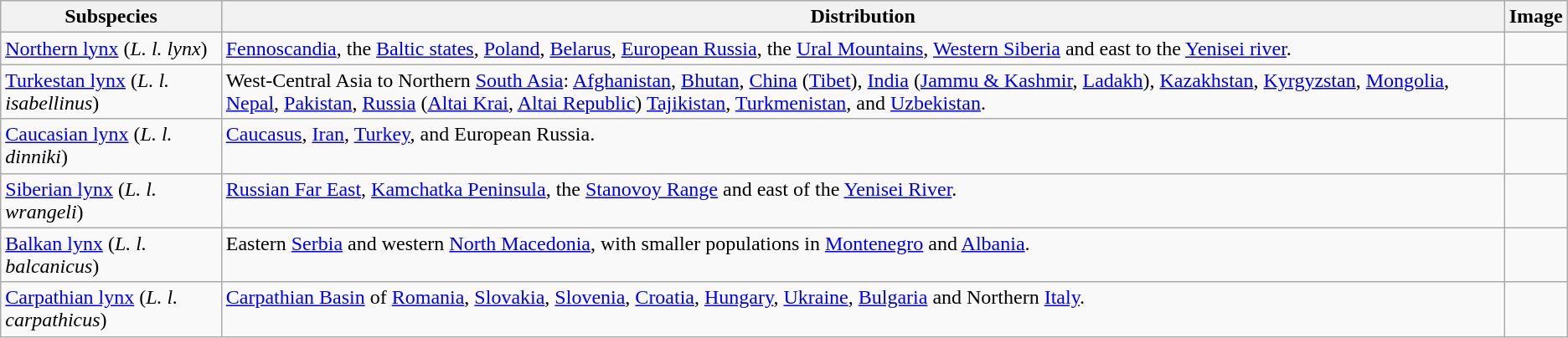<table class="wikitable">
<tr>
<th>Subspecies</th>
<th>Distribution</th>
<th>Image</th>
</tr>
<tr style="vertical-align: top;">
<td><a href='#'>Northern lynx</a> (<em>L. l. lynx</em>) </td>
<td><a href='#'>Fennoscandia</a>, the <a href='#'>Baltic states</a>, <a href='#'>Poland</a>, <a href='#'>Belarus</a>, <a href='#'>European Russia</a>, the <a href='#'>Ural Mountains</a>, <a href='#'>Western Siberia</a> and east to the <a href='#'>Yenisei river</a>.</td>
<td></td>
</tr>
<tr style="vertical-align: top;">
<td><a href='#'>Turkestan lynx</a> (<em>L. l. isabellinus</em>) </td>
<td>West-Central Asia to Northern <a href='#'>South Asia</a>: <a href='#'>Afghanistan</a>, <a href='#'>Bhutan</a>, <a href='#'>China</a> (<a href='#'>Tibet</a>), <a href='#'>India</a> (<a href='#'>Jammu & Kashmir</a>, <a href='#'>Ladakh</a>), <a href='#'>Kazakhstan</a>, <a href='#'>Kyrgyzstan</a>, <a href='#'>Mongolia</a>, <a href='#'>Nepal</a>, <a href='#'>Pakistan</a>, <a href='#'>Russia</a> (<a href='#'>Altai Krai</a>, <a href='#'>Altai Republic</a>) <a href='#'>Tajikistan</a>, <a href='#'>Turkmenistan</a>, and <a href='#'>Uzbekistan</a>.</td>
<td></td>
</tr>
<tr style="vertical-align: top;">
<td><a href='#'>Caucasian lynx</a> (<em>L. l. dinniki</em>) </td>
<td><a href='#'>Caucasus</a>, <a href='#'>Iran</a>, <a href='#'>Turkey</a>, and European Russia.</td>
<td></td>
</tr>
<tr style="vertical-align: top;">
<td><a href='#'>Siberian lynx</a> (<em>L. l. wrangeli</em>) </td>
<td><a href='#'>Russian Far East</a>, <a href='#'>Kamchatka Peninsula</a>, the <a href='#'>Stanovoy Range</a> and east of the <a href='#'>Yenisei River</a>.</td>
<td></td>
</tr>
<tr style="vertical-align: top;">
<td><a href='#'>Balkan lynx</a> (<em>L. l. balcanicus</em>) </td>
<td>Eastern <a href='#'>Serbia</a> and western <a href='#'>North Macedonia</a>, with smaller populations in <a href='#'>Montenegro</a> and <a href='#'>Albania</a>.</td>
<td></td>
</tr>
<tr style="vertical-align: top;">
<td><a href='#'>Carpathian lynx</a> (<em>L. l. carpathicus</em>) </td>
<td><a href='#'>Carpathian Basin</a> of <a href='#'>Romania</a>, <a href='#'>Slovakia</a>, <a href='#'>Slovenia</a>, <a href='#'>Croatia</a>, <a href='#'>Hungary</a>, <a href='#'>Ukraine</a>, <a href='#'>Bulgaria</a> and Northern <a href='#'>Italy</a>.</td>
<td></td>
</tr>
</table>
